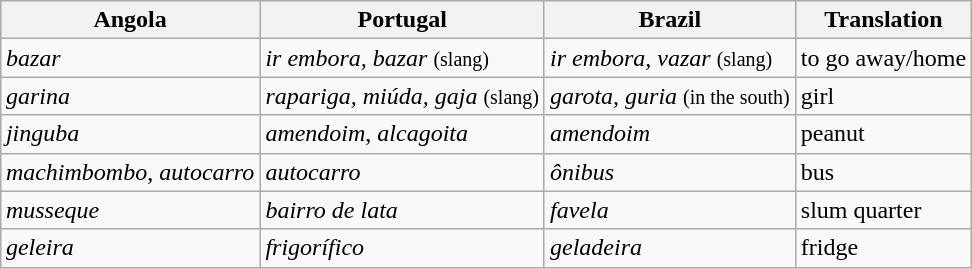<table class="wikitable" style="margin: 1em auto 1em auto;">
<tr>
<th>Angola</th>
<th>Portugal</th>
<th>Brazil</th>
<th>Translation</th>
</tr>
<tr>
<td><em>bazar</em></td>
<td><em>ir embora, bazar</em> <small>(slang)</small></td>
<td><em>ir embora, vazar</em> <small>(slang)</small></td>
<td>to go away/home</tr></td>
<td><em>garina</em></td>
<td><em>rapariga, miúda, gaja</em> <small>(slang)</small></td>
<td><em>garota, guria</em> <small>(in the south)</small></td>
<td>girl</tr></td>
<td><em>jinguba</em></td>
<td><em>amendoim</em>, <em>alcagoita</em></td>
<td><em>amendoim</em></td>
<td>peanut</tr></td>
<td><em>machimbombo</em>, <em>autocarro</em></td>
<td><em>autocarro</em></td>
<td><em>ônibus</em></td>
<td>bus</tr></td>
<td><em>musseque</em></td>
<td><em>bairro de lata</em></td>
<td><em>favela</em></td>
<td>slum quarter</tr></td>
</tr>
<tr>
<td><em>geleira</em></td>
<td><em>frigorífico</em></td>
<td><em>geladeira</em></td>
<td>fridge</td>
</tr>
</table>
